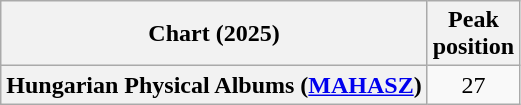<table class="wikitable sortable plainrowheaders" style="text-align:center">
<tr>
<th>Chart (2025)</th>
<th>Peak<br>position</th>
</tr>
<tr>
<th scope="row">Hungarian Physical Albums (<a href='#'>MAHASZ</a>)</th>
<td>27</td>
</tr>
</table>
